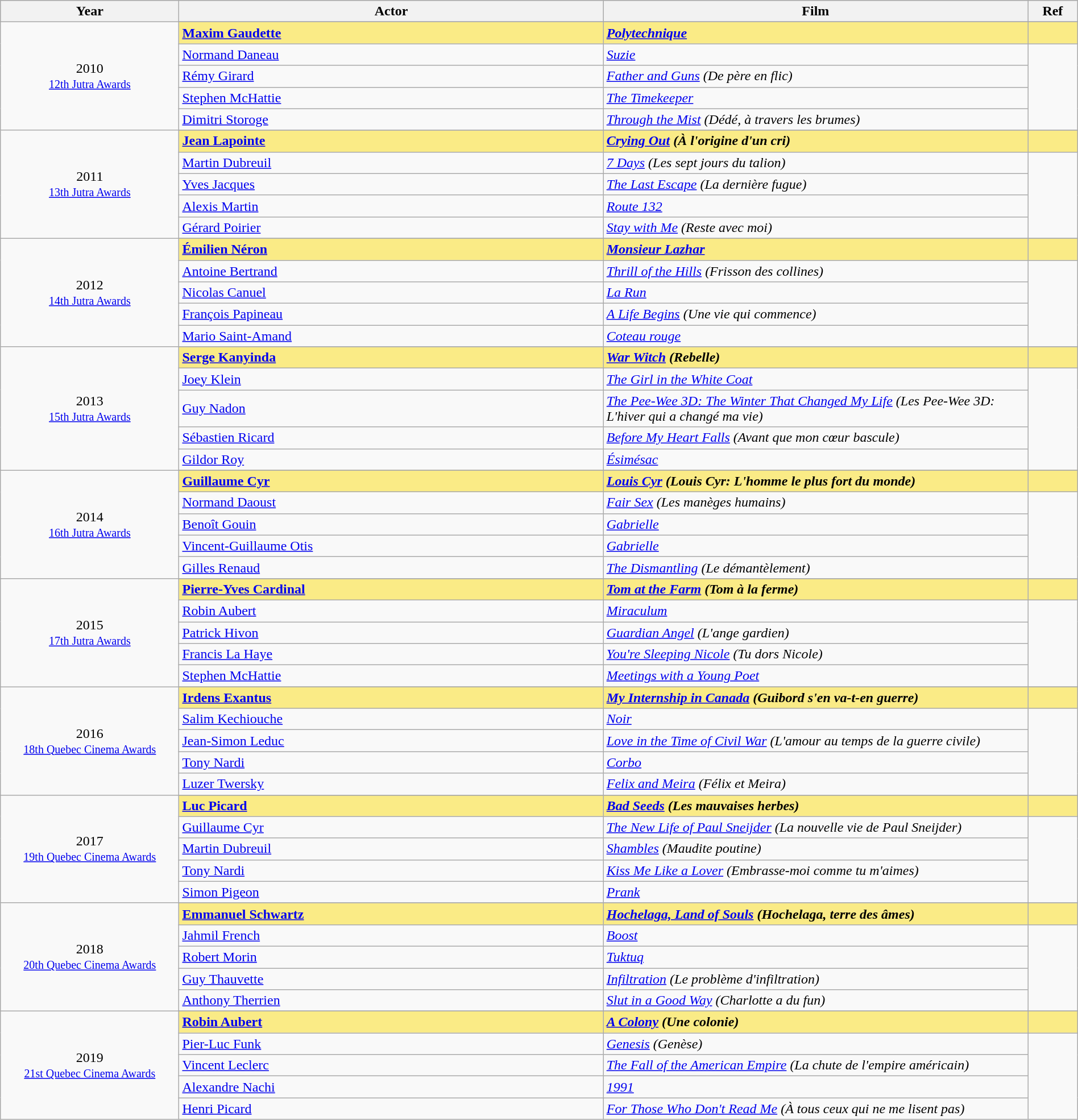<table class="wikitable" style="width:100%;">
<tr style="background:#bebebe;">
<th style="width:8%;">Year</th>
<th style="width:19%;">Actor</th>
<th style="width:19%;">Film</th>
<th style="width:2%;">Ref</th>
</tr>
<tr>
<td rowspan="6" align="center">2010 <br> <small><a href='#'>12th Jutra Awards</a></small></td>
</tr>
<tr style="background:#FAEB86">
<td><strong><a href='#'>Maxim Gaudette</a></strong></td>
<td><strong><em><a href='#'>Polytechnique</a></em></strong></td>
<td></td>
</tr>
<tr>
<td><a href='#'>Normand Daneau</a></td>
<td><em><a href='#'>Suzie</a></em></td>
<td rowspan=4></td>
</tr>
<tr>
<td><a href='#'>Rémy Girard</a></td>
<td><em><a href='#'>Father and Guns</a> (De père en flic)</em></td>
</tr>
<tr>
<td><a href='#'>Stephen McHattie</a></td>
<td><em><a href='#'>The Timekeeper</a></em></td>
</tr>
<tr>
<td><a href='#'>Dimitri Storoge</a></td>
<td><em><a href='#'>Through the Mist</a> (Dédé, à travers les brumes)</em></td>
</tr>
<tr>
<td rowspan="6" align="center">2011 <br> <small><a href='#'>13th Jutra Awards</a></small></td>
</tr>
<tr style="background:#FAEB86">
<td><strong><a href='#'>Jean Lapointe</a></strong></td>
<td><strong><em><a href='#'>Crying Out</a> (À l'origine d'un cri)</em></strong></td>
<td></td>
</tr>
<tr>
<td><a href='#'>Martin Dubreuil</a></td>
<td><em><a href='#'>7 Days</a> (Les sept jours du talion)</em></td>
<td rowspan=4></td>
</tr>
<tr>
<td><a href='#'>Yves Jacques</a></td>
<td><em><a href='#'>The Last Escape</a> (La dernière fugue)</em></td>
</tr>
<tr>
<td><a href='#'>Alexis Martin</a></td>
<td><em><a href='#'>Route 132</a></em></td>
</tr>
<tr>
<td><a href='#'>Gérard Poirier</a></td>
<td><em><a href='#'>Stay with Me</a> (Reste avec moi)</em></td>
</tr>
<tr>
<td rowspan="6" align="center">2012 <br> <small><a href='#'>14th Jutra Awards</a></small></td>
</tr>
<tr style="background:#FAEB86">
<td><strong><a href='#'>Émilien Néron</a></strong></td>
<td><strong><em><a href='#'>Monsieur Lazhar</a></em></strong></td>
<td></td>
</tr>
<tr>
<td><a href='#'>Antoine Bertrand</a></td>
<td><em><a href='#'>Thrill of the Hills</a> (Frisson des collines)</em></td>
<td rowspan=4></td>
</tr>
<tr>
<td><a href='#'>Nicolas Canuel</a></td>
<td><em><a href='#'>La Run</a></em></td>
</tr>
<tr>
<td><a href='#'>François Papineau</a></td>
<td><em><a href='#'>A Life Begins</a> (Une vie qui commence)</em></td>
</tr>
<tr>
<td><a href='#'>Mario Saint-Amand</a></td>
<td><em><a href='#'>Coteau rouge</a></em></td>
</tr>
<tr>
<td rowspan="6" align="center">2013 <br> <small><a href='#'>15th Jutra Awards</a></small></td>
</tr>
<tr style="background:#FAEB86">
<td><strong><a href='#'>Serge Kanyinda</a></strong></td>
<td><strong><em><a href='#'>War Witch</a> (Rebelle)</em></strong></td>
<td></td>
</tr>
<tr>
<td><a href='#'>Joey Klein</a></td>
<td><em><a href='#'>The Girl in the White Coat</a></em></td>
<td rowspan=4></td>
</tr>
<tr>
<td><a href='#'>Guy Nadon</a></td>
<td><em><a href='#'>The Pee-Wee 3D: The Winter That Changed My Life</a> (Les Pee-Wee 3D: L'hiver qui a changé ma vie)</em></td>
</tr>
<tr>
<td><a href='#'>Sébastien Ricard</a></td>
<td><em><a href='#'>Before My Heart Falls</a> (Avant que mon cœur bascule)</em></td>
</tr>
<tr>
<td><a href='#'>Gildor Roy</a></td>
<td><em><a href='#'>Ésimésac</a></em></td>
</tr>
<tr>
<td rowspan="6" align="center">2014 <br> <small><a href='#'>16th Jutra Awards</a></small></td>
</tr>
<tr style="background:#FAEB86">
<td><strong><a href='#'>Guillaume Cyr</a></strong></td>
<td><strong><em><a href='#'>Louis Cyr</a> (Louis Cyr: L'homme le plus fort du monde)</em></strong></td>
<td></td>
</tr>
<tr>
<td><a href='#'>Normand Daoust</a></td>
<td><em><a href='#'>Fair Sex</a> (Les manèges humains)</em></td>
<td rowspan=4></td>
</tr>
<tr>
<td><a href='#'>Benoît Gouin</a></td>
<td><em><a href='#'>Gabrielle</a></em></td>
</tr>
<tr>
<td><a href='#'>Vincent-Guillaume Otis</a></td>
<td><em><a href='#'>Gabrielle</a></em></td>
</tr>
<tr>
<td><a href='#'>Gilles Renaud</a></td>
<td><em><a href='#'>The Dismantling</a> (Le démantèlement)</em></td>
</tr>
<tr>
<td rowspan="6" align="center">2015 <br> <small><a href='#'>17th Jutra Awards</a></small></td>
</tr>
<tr style="background:#FAEB86">
<td><strong><a href='#'>Pierre-Yves Cardinal</a></strong></td>
<td><strong><em><a href='#'>Tom at the Farm</a> (Tom à la ferme)</em></strong></td>
<td></td>
</tr>
<tr>
<td><a href='#'>Robin Aubert</a></td>
<td><em><a href='#'>Miraculum</a></em></td>
<td rowspan=4></td>
</tr>
<tr>
<td><a href='#'>Patrick Hivon</a></td>
<td><em><a href='#'>Guardian Angel</a> (L'ange gardien)</em></td>
</tr>
<tr>
<td><a href='#'>Francis La Haye</a></td>
<td><em><a href='#'>You're Sleeping Nicole</a> (Tu dors Nicole)</em></td>
</tr>
<tr>
<td><a href='#'>Stephen McHattie</a></td>
<td><em><a href='#'>Meetings with a Young Poet</a></em></td>
</tr>
<tr>
<td rowspan="6" align="center">2016 <br> <small><a href='#'>18th Quebec Cinema Awards</a></small></td>
</tr>
<tr style="background:#FAEB86">
<td><strong><a href='#'>Irdens Exantus</a></strong></td>
<td><strong><em><a href='#'>My Internship in Canada</a> (Guibord s'en va-t-en guerre)</em></strong></td>
<td></td>
</tr>
<tr>
<td><a href='#'>Salim Kechiouche</a></td>
<td><em><a href='#'>Noir</a></em></td>
<td rowspan=4></td>
</tr>
<tr>
<td><a href='#'>Jean-Simon Leduc</a></td>
<td><em><a href='#'>Love in the Time of Civil War</a> (L'amour au temps de la guerre civile)</em></td>
</tr>
<tr>
<td><a href='#'>Tony Nardi</a></td>
<td><em><a href='#'>Corbo</a></em></td>
</tr>
<tr>
<td><a href='#'>Luzer Twersky</a></td>
<td><em><a href='#'>Felix and Meira</a> (Félix et Meira)</em></td>
</tr>
<tr>
<td rowspan="6" align="center">2017 <br> <small><a href='#'>19th Quebec Cinema Awards</a></small></td>
</tr>
<tr style="background:#FAEB86">
<td><strong><a href='#'>Luc Picard</a></strong></td>
<td><strong><em><a href='#'>Bad Seeds</a> (Les mauvaises herbes)</em></strong></td>
<td></td>
</tr>
<tr>
<td><a href='#'>Guillaume Cyr</a></td>
<td><em><a href='#'>The New Life of Paul Sneijder</a> (La nouvelle vie de Paul Sneijder)</em></td>
<td rowspan=4></td>
</tr>
<tr>
<td><a href='#'>Martin Dubreuil</a></td>
<td><em><a href='#'>Shambles</a> (Maudite poutine)</em></td>
</tr>
<tr>
<td><a href='#'>Tony Nardi</a></td>
<td><em><a href='#'>Kiss Me Like a Lover</a> (Embrasse-moi comme tu m'aimes)</em></td>
</tr>
<tr>
<td><a href='#'>Simon Pigeon</a></td>
<td><em><a href='#'>Prank</a></em></td>
</tr>
<tr>
<td rowspan="6" align="center">2018 <br> <small><a href='#'>20th Quebec Cinema Awards</a></small></td>
</tr>
<tr style="background:#FAEB86">
<td><strong><a href='#'>Emmanuel Schwartz</a></strong></td>
<td><strong><em><a href='#'>Hochelaga, Land of Souls</a> (Hochelaga, terre des âmes)</em></strong></td>
<td></td>
</tr>
<tr>
<td><a href='#'>Jahmil French</a></td>
<td><em><a href='#'>Boost</a></em></td>
<td rowspan=4></td>
</tr>
<tr>
<td><a href='#'>Robert Morin</a></td>
<td><em><a href='#'>Tuktuq</a></em></td>
</tr>
<tr>
<td><a href='#'>Guy Thauvette</a></td>
<td><em><a href='#'>Infiltration</a> (Le problème d'infiltration)</em></td>
</tr>
<tr>
<td><a href='#'>Anthony Therrien</a></td>
<td><em><a href='#'>Slut in a Good Way</a> (Charlotte a du fun)</em></td>
</tr>
<tr>
<td rowspan="6" align="center">2019 <br> <small><a href='#'>21st Quebec Cinema Awards</a></small></td>
</tr>
<tr style="background:#FAEB86">
<td><strong><a href='#'>Robin Aubert</a></strong></td>
<td><strong><em><a href='#'>A Colony</a> (Une colonie)</em></strong></td>
<td></td>
</tr>
<tr>
<td><a href='#'>Pier-Luc Funk</a></td>
<td><em><a href='#'>Genesis</a> (Genèse)</em></td>
<td rowspan=4></td>
</tr>
<tr>
<td><a href='#'>Vincent Leclerc</a></td>
<td><em><a href='#'>The Fall of the American Empire</a> (La chute de l'empire américain)</em></td>
</tr>
<tr>
<td><a href='#'>Alexandre Nachi</a></td>
<td><em><a href='#'>1991</a></em></td>
</tr>
<tr>
<td><a href='#'>Henri Picard</a></td>
<td><em><a href='#'>For Those Who Don't Read Me</a> (À tous ceux qui ne me lisent pas)</em></td>
</tr>
</table>
